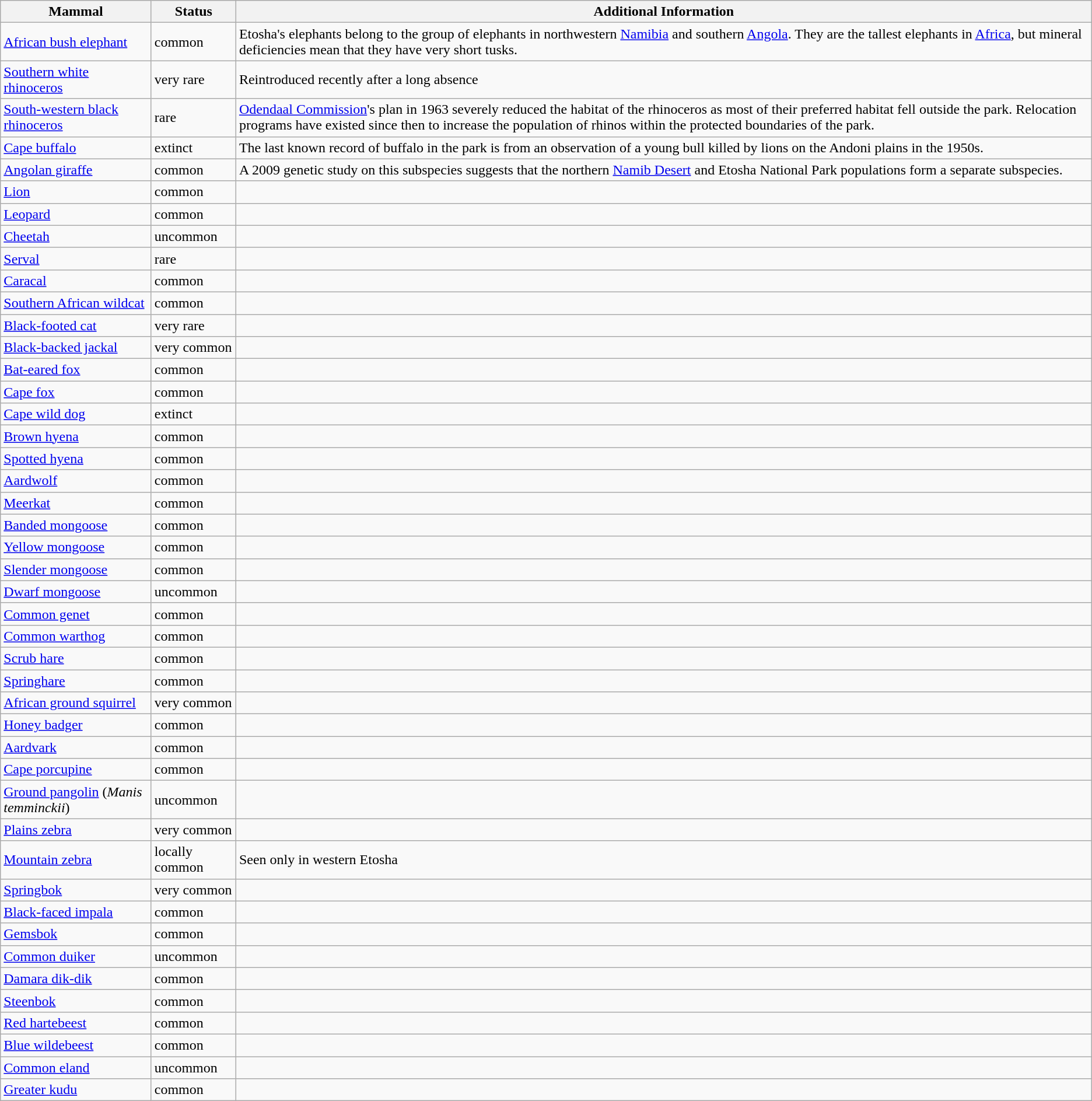<table class="wikitable sortable">
<tr>
<th>Mammal</th>
<th>Status</th>
<th>Additional Information</th>
</tr>
<tr>
<td><a href='#'>African bush elephant</a></td>
<td>common</td>
<td>Etosha's elephants belong to the group of elephants in northwestern <a href='#'>Namibia</a> and southern <a href='#'>Angola</a>. They are the tallest elephants in <a href='#'>Africa</a>, but mineral deficiencies mean that they have very short tusks.</td>
</tr>
<tr>
<td><a href='#'>Southern white rhinoceros</a></td>
<td>very rare</td>
<td>Reintroduced recently after a long absence</td>
</tr>
<tr>
<td><a href='#'>South-western black rhinoceros</a></td>
<td>rare</td>
<td><a href='#'>Odendaal Commission</a>'s plan in 1963 severely reduced the habitat of the rhinoceros as most of their preferred habitat fell outside the park. Relocation programs have existed since then to increase the population of rhinos within the protected boundaries of the park.</td>
</tr>
<tr>
<td><a href='#'>Cape buffalo</a></td>
<td>extinct</td>
<td>The last known record of buffalo in the park is from an observation of a young bull killed by lions on the Andoni plains in the 1950s.</td>
</tr>
<tr>
<td><a href='#'>Angolan giraffe</a></td>
<td>common</td>
<td>A 2009 genetic study on this subspecies suggests that the northern <a href='#'>Namib Desert</a> and Etosha National Park populations form a separate subspecies.</td>
</tr>
<tr>
<td><a href='#'>Lion</a></td>
<td>common</td>
<td></td>
</tr>
<tr>
<td><a href='#'>Leopard</a></td>
<td>common</td>
<td></td>
</tr>
<tr>
<td><a href='#'>Cheetah</a></td>
<td>uncommon</td>
<td></td>
</tr>
<tr>
<td><a href='#'>Serval</a></td>
<td>rare</td>
<td></td>
</tr>
<tr>
<td><a href='#'>Caracal</a></td>
<td>common</td>
<td></td>
</tr>
<tr>
<td><a href='#'>Southern African wildcat</a></td>
<td>common</td>
<td></td>
</tr>
<tr>
<td><a href='#'>Black-footed cat</a></td>
<td>very rare</td>
<td></td>
</tr>
<tr>
<td><a href='#'>Black-backed jackal</a></td>
<td>very common</td>
<td></td>
</tr>
<tr>
<td><a href='#'>Bat-eared fox</a></td>
<td>common</td>
<td></td>
</tr>
<tr>
<td><a href='#'>Cape fox</a></td>
<td>common</td>
<td></td>
</tr>
<tr>
<td><a href='#'>Cape wild dog</a></td>
<td>extinct</td>
<td></td>
</tr>
<tr>
<td><a href='#'>Brown hyena</a></td>
<td>common</td>
<td></td>
</tr>
<tr>
<td><a href='#'>Spotted hyena</a></td>
<td>common</td>
<td></td>
</tr>
<tr>
<td><a href='#'>Aardwolf</a></td>
<td>common</td>
<td></td>
</tr>
<tr>
<td><a href='#'>Meerkat</a></td>
<td>common</td>
<td></td>
</tr>
<tr>
<td><a href='#'>Banded mongoose</a></td>
<td>common</td>
<td></td>
</tr>
<tr>
<td><a href='#'>Yellow mongoose</a></td>
<td>common</td>
<td></td>
</tr>
<tr>
<td><a href='#'>Slender mongoose</a></td>
<td>common</td>
<td></td>
</tr>
<tr>
<td><a href='#'>Dwarf mongoose</a></td>
<td>uncommon</td>
<td></td>
</tr>
<tr>
<td><a href='#'>Common genet</a></td>
<td>common</td>
<td></td>
</tr>
<tr>
<td><a href='#'>Common warthog</a></td>
<td>common</td>
<td></td>
</tr>
<tr>
<td><a href='#'>Scrub hare</a></td>
<td>common</td>
<td></td>
</tr>
<tr>
<td><a href='#'>Springhare</a></td>
<td>common</td>
<td></td>
</tr>
<tr>
<td><a href='#'>African ground squirrel</a></td>
<td>very common</td>
<td></td>
</tr>
<tr>
<td><a href='#'>Honey badger</a></td>
<td>common</td>
<td></td>
</tr>
<tr>
<td><a href='#'>Aardvark</a></td>
<td>common</td>
<td></td>
</tr>
<tr>
<td><a href='#'>Cape porcupine</a></td>
<td>common</td>
<td></td>
</tr>
<tr>
<td><a href='#'>Ground pangolin</a> (<em>Manis temminckii</em>)</td>
<td>uncommon</td>
<td></td>
</tr>
<tr>
<td><a href='#'>Plains zebra</a></td>
<td>very common</td>
<td></td>
</tr>
<tr>
<td><a href='#'>Mountain zebra</a></td>
<td>locally common</td>
<td>Seen only in western Etosha</td>
</tr>
<tr>
<td><a href='#'>Springbok</a></td>
<td>very common</td>
<td></td>
</tr>
<tr>
<td><a href='#'>Black-faced impala</a></td>
<td>common</td>
<td></td>
</tr>
<tr>
<td><a href='#'>Gemsbok</a></td>
<td>common</td>
<td></td>
</tr>
<tr>
<td><a href='#'>Common duiker</a></td>
<td>uncommon</td>
<td></td>
</tr>
<tr>
<td><a href='#'>Damara dik-dik</a></td>
<td>common</td>
<td></td>
</tr>
<tr>
<td><a href='#'>Steenbok</a></td>
<td>common</td>
<td></td>
</tr>
<tr>
<td><a href='#'>Red hartebeest</a></td>
<td>common</td>
<td></td>
</tr>
<tr>
<td><a href='#'>Blue wildebeest</a></td>
<td>common</td>
<td></td>
</tr>
<tr>
<td><a href='#'>Common eland</a></td>
<td>uncommon</td>
<td></td>
</tr>
<tr>
<td><a href='#'>Greater kudu</a></td>
<td>common</td>
<td></td>
</tr>
</table>
